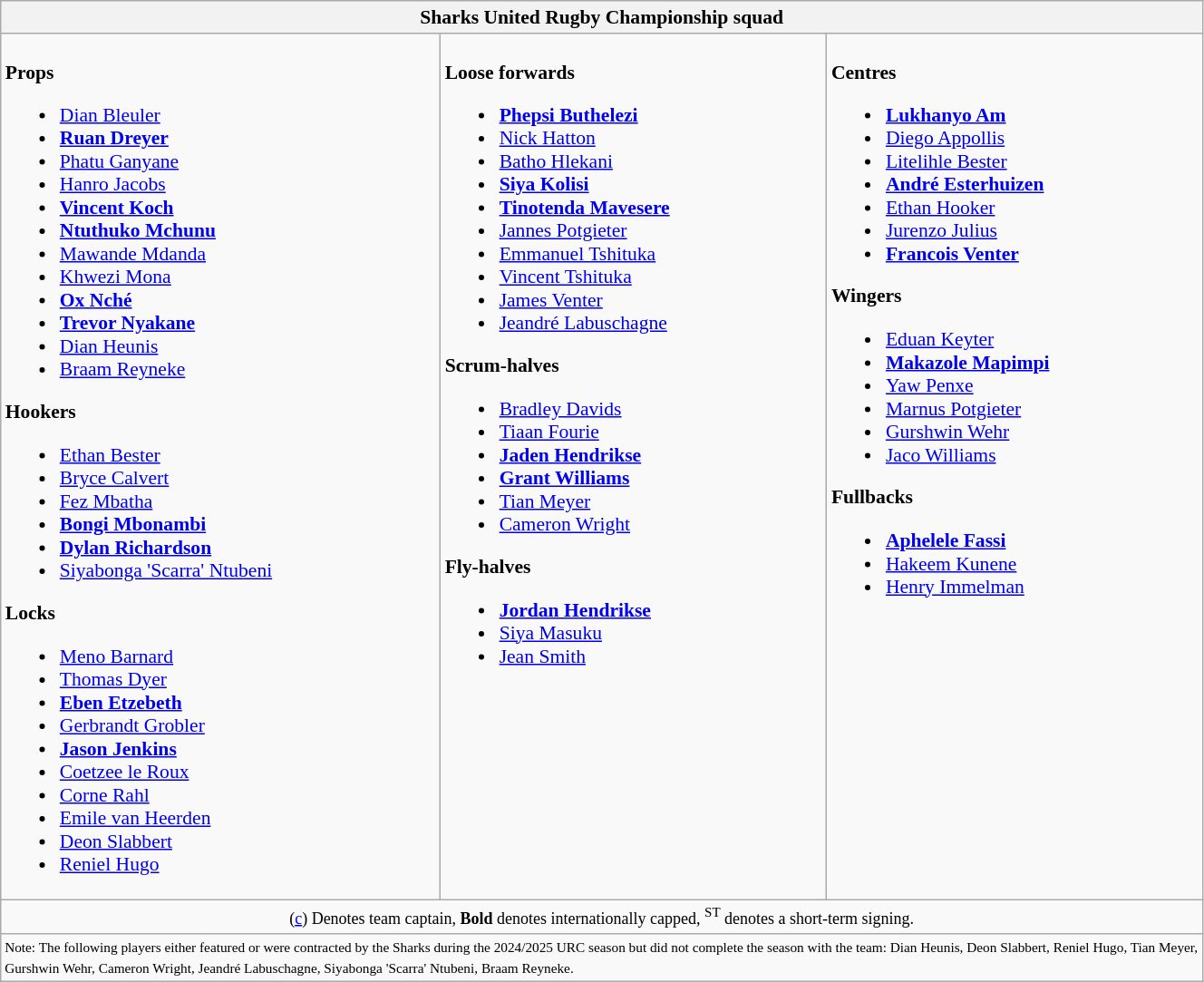<table class="wikitable" style="text-align:left; font-size:90%; width:70%">
<tr>
<th colspan="100%">Sharks United Rugby Championship squad</th>
</tr>
<tr valign="top">
<td><br><strong>Props</strong><ul><li> <a href='#'>Dian Bleuler</a></li><li> <strong><a href='#'>Ruan Dreyer</a></strong></li><li> <a href='#'>Phatu Ganyane</a></li><li> <a href='#'>Hanro Jacobs</a></li><li> <strong><a href='#'>Vincent Koch</a></strong></li><li> <strong><a href='#'>Ntuthuko Mchunu</a></strong></li><li> <a href='#'>Mawande Mdanda</a></li><li> <a href='#'>Khwezi Mona</a></li><li> <strong><a href='#'>Ox Nché</a></strong></li><li> <strong><a href='#'>Trevor Nyakane</a></strong></li><li> <a href='#'>Dian Heunis</a></li><li> <a href='#'>Braam Reyneke</a></li></ul><strong>Hookers</strong><ul><li> <a href='#'>Ethan Bester</a></li><li> <a href='#'>Bryce Calvert</a></li><li> <a href='#'>Fez Mbatha</a></li><li> <strong><a href='#'>Bongi Mbonambi</a></strong></li><li> <strong><a href='#'>Dylan Richardson</a></strong></li><li> <a href='#'>Siyabonga 'Scarra' Ntubeni</a></li></ul><strong>Locks</strong><ul><li> <a href='#'>Meno Barnard</a></li><li> <a href='#'>Thomas Dyer</a></li><li> <strong><a href='#'>Eben Etzebeth</a></strong></li><li> <a href='#'>Gerbrandt Grobler</a></li><li> <strong><a href='#'>Jason Jenkins</a></strong></li><li> <a href='#'>Coetzee le Roux</a></li><li> <a href='#'>Corne Rahl</a></li><li> <a href='#'>Emile van Heerden</a></li><li> <a href='#'>Deon Slabbert</a></li><li> <a href='#'>Reniel Hugo</a></li></ul></td>
<td><br><strong>Loose forwards</strong><ul><li> <strong><a href='#'>Phepsi Buthelezi</a></strong></li><li> <a href='#'>Nick Hatton</a></li><li> <a href='#'>Batho Hlekani</a></li><li> <strong><a href='#'>Siya Kolisi</a></strong></li><li> <strong><a href='#'>Tinotenda Mavesere</a></strong></li><li> <a href='#'>Jannes Potgieter</a></li><li> <a href='#'>Emmanuel Tshituka</a></li><li> <a href='#'>Vincent Tshituka</a></li><li> <a href='#'>James Venter</a></li><li> <a href='#'>Jeandré Labuschagne</a></li></ul><strong>Scrum-halves</strong><ul><li> <a href='#'>Bradley Davids</a></li><li> <a href='#'>Tiaan Fourie</a></li><li> <strong><a href='#'>Jaden Hendrikse</a></strong></li><li> <strong><a href='#'>Grant Williams</a></strong></li><li> <a href='#'>Tian Meyer</a></li><li> <a href='#'>Cameron Wright</a></li></ul><strong>Fly-halves</strong><ul><li> <strong><a href='#'>Jordan Hendrikse</a></strong></li><li> <a href='#'>Siya Masuku</a></li><li> <a href='#'>Jean Smith</a></li></ul></td>
<td><br><strong>Centres</strong><ul><li> <strong><a href='#'>Lukhanyo Am</a></strong></li><li> <a href='#'>Diego Appollis</a></li><li> <a href='#'>Litelihle Bester</a></li><li> <strong><a href='#'>André Esterhuizen</a></strong></li><li> <a href='#'>Ethan Hooker</a></li><li> <a href='#'>Jurenzo Julius</a></li><li> <strong><a href='#'>Francois Venter</a></strong></li></ul><strong>Wingers</strong><ul><li> <a href='#'>Eduan Keyter</a></li><li> <strong><a href='#'>Makazole Mapimpi</a></strong></li><li> <a href='#'>Yaw Penxe</a></li><li> <a href='#'>Marnus Potgieter</a></li><li> <a href='#'>Gurshwin Wehr</a></li><li> <a href='#'>Jaco Williams</a></li></ul><strong>Fullbacks</strong><ul><li> <strong><a href='#'>Aphelele Fassi</a></strong></li><li> <a href='#'>Hakeem Kunene</a></li><li> <a href='#'>Henry Immelman</a></li></ul></td>
</tr>
<tr>
<td colspan="100%" style="text-align:center;"><small>(<a href='#'>c</a>) Denotes team captain, <strong>Bold</strong> denotes internationally capped, <sup>ST</sup> denotes a short-term signing.</small> </td>
</tr>
<tr>
<td colspan="100%" style="text-align:left; font-size:85%"><small>Note: The following players either featured or were contracted by the Sharks during the 2024/2025 URC season but did not complete the season with the team: Dian Heunis, Deon Slabbert, Reniel Hugo, Tian Meyer, Gurshwin Wehr, Cameron Wright, Jeandré Labuschagne, Siyabonga 'Scarra' Ntubeni, Braam Reyneke.</small></td>
</tr>
</table>
